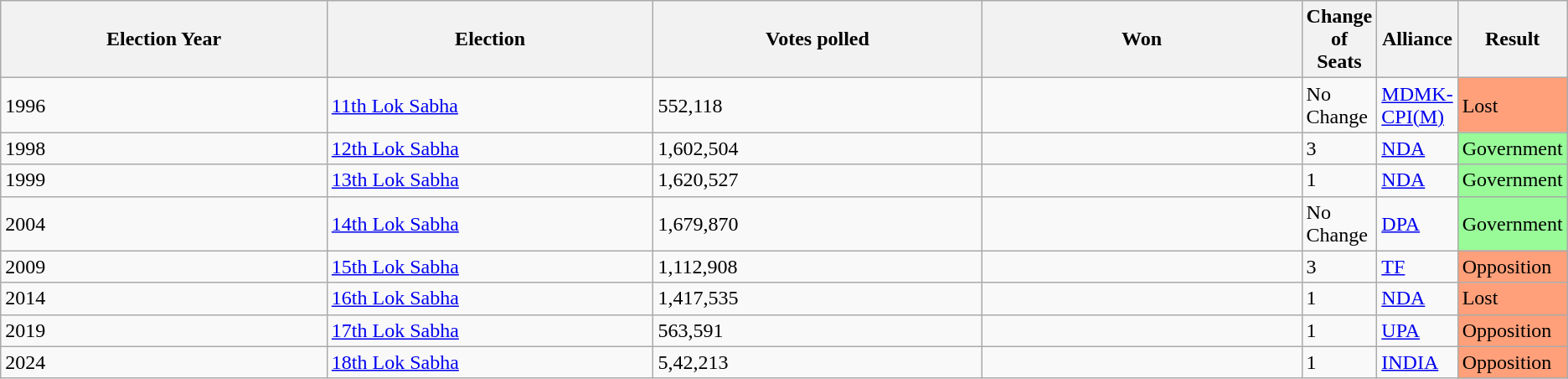<table class=wikitable>
<tr>
<th style="width:25%;" Style="background-color:#cc0000; color:white">Election Year</th>
<th style="width:25%;" Style="background-color:#cc0000; color:white">Election</th>
<th style="width:25%;" Style="background-color:#cc0000; color:white">Votes polled</th>
<th style="width:25%;" Style="background-color:#cc0000; color:white">Won</th>
<th style="width:25%;" Style="background-color:#cc0000; color:white">Change of Seats</th>
<th style="width:25%;" Style="background-color:#cc0000; color:white">Alliance</th>
<th style="width:25%;" Style="background-color:#cc0000; color:white">Result</th>
</tr>
<tr>
<td>1996</td>
<td><a href='#'>11th Lok Sabha</a></td>
<td>552,118</td>
<td></td>
<td>No Change</td>
<td><a href='#'>MDMK-CPI(M)</a></td>
<td ! style="background:#FFA07A;">Lost</td>
</tr>
<tr>
<td>1998</td>
<td><a href='#'>12th Lok Sabha</a></td>
<td>1,602,504</td>
<td></td>
<td>3</td>
<td><a href='#'>NDA</a></td>
<td ! style="background:#98FB98;">Government</td>
</tr>
<tr>
<td>1999</td>
<td><a href='#'>13th Lok Sabha</a></td>
<td>1,620,527</td>
<td></td>
<td>1</td>
<td><a href='#'>NDA</a></td>
<td ! style="background:#98FB98;">Government</td>
</tr>
<tr>
<td>2004</td>
<td><a href='#'>14th Lok Sabha</a></td>
<td>1,679,870</td>
<td></td>
<td>No Change</td>
<td><a href='#'>DPA</a></td>
<td ! style="background:#98FB98;">Government</td>
</tr>
<tr>
<td>2009</td>
<td><a href='#'>15th Lok Sabha</a></td>
<td>1,112,908</td>
<td></td>
<td>3</td>
<td><a href='#'>TF</a></td>
<td ! style="background:#FFA07A;">Opposition</td>
</tr>
<tr>
<td>2014</td>
<td><a href='#'>16th Lok Sabha</a></td>
<td>1,417,535</td>
<td></td>
<td>1</td>
<td><a href='#'>NDA</a></td>
<td ! style="background:#FFA07A;">Lost</td>
</tr>
<tr>
<td>2019</td>
<td><a href='#'>17th Lok Sabha</a></td>
<td>563,591</td>
<td></td>
<td>1</td>
<td><a href='#'>UPA</a></td>
<td ! style="background:#FFA07A;">Opposition</td>
</tr>
<tr>
<td>2024</td>
<td><a href='#'>18th Lok Sabha</a></td>
<td>5,42,213</td>
<td></td>
<td>1</td>
<td><a href='#'>INDIA</a></td>
<td ! style="background:#FFA07A;">Opposition</td>
</tr>
</table>
